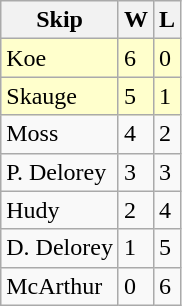<table class="wikitable">
<tr>
<th>Skip</th>
<th>W</th>
<th>L</th>
</tr>
<tr bgcolor=#ffffcc>
<td>Koe</td>
<td>6</td>
<td>0</td>
</tr>
<tr bgcolor=#ffffcc>
<td>Skauge</td>
<td>5</td>
<td>1</td>
</tr>
<tr>
<td>Moss</td>
<td>4</td>
<td>2</td>
</tr>
<tr>
<td>P. Delorey</td>
<td>3</td>
<td>3</td>
</tr>
<tr>
<td>Hudy</td>
<td>2</td>
<td>4</td>
</tr>
<tr>
<td>D. Delorey</td>
<td>1</td>
<td>5</td>
</tr>
<tr>
<td>McArthur</td>
<td>0</td>
<td>6</td>
</tr>
</table>
